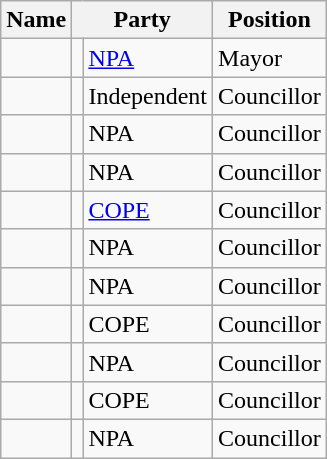<table class="wikitable">
<tr>
<th>Name</th>
<th colspan="2">Party</th>
<th>Position</th>
</tr>
<tr>
<td></td>
<td></td>
<td><a href='#'>NPA</a></td>
<td>Mayor</td>
</tr>
<tr>
<td></td>
<td></td>
<td>Independent</td>
<td>Councillor</td>
</tr>
<tr>
<td></td>
<td></td>
<td>NPA</td>
<td>Councillor</td>
</tr>
<tr>
<td></td>
<td></td>
<td>NPA</td>
<td>Councillor</td>
</tr>
<tr>
<td></td>
<td></td>
<td><a href='#'>COPE</a></td>
<td>Councillor</td>
</tr>
<tr>
<td></td>
<td></td>
<td>NPA</td>
<td>Councillor</td>
</tr>
<tr>
<td></td>
<td></td>
<td>NPA</td>
<td>Councillor</td>
</tr>
<tr>
<td></td>
<td></td>
<td>COPE</td>
<td>Councillor</td>
</tr>
<tr>
<td></td>
<td></td>
<td>NPA</td>
<td>Councillor</td>
</tr>
<tr>
<td></td>
<td></td>
<td>COPE</td>
<td>Councillor</td>
</tr>
<tr>
<td></td>
<td></td>
<td>NPA</td>
<td>Councillor</td>
</tr>
</table>
